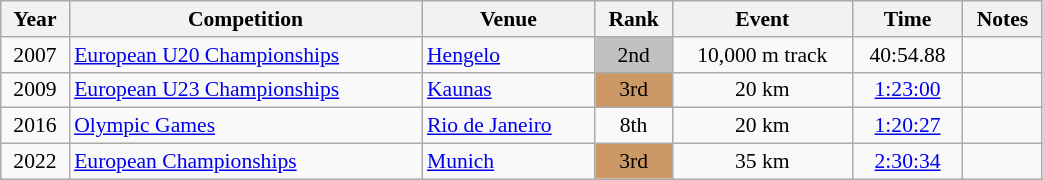<table class="wikitable" width=55% style="font-size:90%; text-align:center;">
<tr>
<th>Year</th>
<th>Competition</th>
<th>Venue</th>
<th>Rank</th>
<th>Event</th>
<th>Time</th>
<th>Notes</th>
</tr>
<tr>
<td rowspan=1>2007</td>
<td rowspan=1 align=left><a href='#'>European U20 Championships</a></td>
<td rowspan=1 align=left> <a href='#'>Hengelo</a></td>
<td bgcolor=silver>2nd</td>
<td>10,000 m track</td>
<td>40:54.88</td>
<td></td>
</tr>
<tr>
<td rowspan=1>2009</td>
<td rowspan=1 align=left><a href='#'>European U23 Championships</a></td>
<td rowspan=1 align=left> <a href='#'>Kaunas</a></td>
<td bgcolor=cc9966>3rd</td>
<td>20 km</td>
<td><a href='#'>1:23:00</a></td>
<td></td>
</tr>
<tr>
<td rowspan=1>2016</td>
<td rowspan=1 align=left><a href='#'>Olympic Games</a></td>
<td rowspan=1 align=left> <a href='#'>Rio de Janeiro</a></td>
<td>8th</td>
<td>20 km</td>
<td><a href='#'>1:20:27</a></td>
<td></td>
</tr>
<tr>
<td rowspan=1>2022</td>
<td rowspan=1 align=left><a href='#'>European Championships</a></td>
<td rowspan=1 align=left> <a href='#'>Munich</a></td>
<td bgcolor=cc9966>3rd</td>
<td>35 km</td>
<td><a href='#'>2:30:34</a></td>
<td></td>
</tr>
</table>
